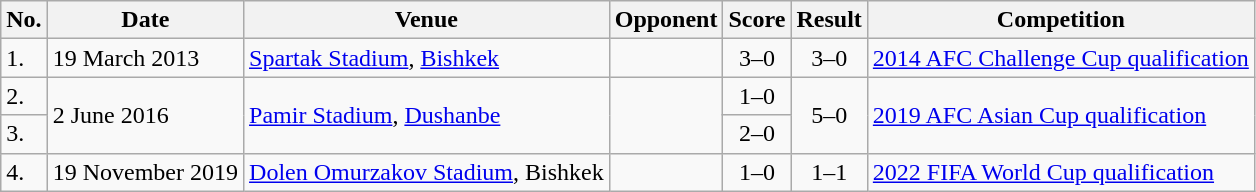<table class="wikitable">
<tr>
<th>No.</th>
<th>Date</th>
<th>Venue</th>
<th>Opponent</th>
<th>Score</th>
<th>Result</th>
<th>Competition</th>
</tr>
<tr>
<td>1.</td>
<td>19 March 2013</td>
<td><a href='#'>Spartak Stadium</a>, <a href='#'>Bishkek</a></td>
<td></td>
<td style="text-align:center;">3–0</td>
<td style="text-align:center;">3–0</td>
<td><a href='#'>2014 AFC Challenge Cup qualification</a></td>
</tr>
<tr>
<td>2.</td>
<td rowspan="2">2 June 2016</td>
<td rowspan="2"><a href='#'>Pamir Stadium</a>, <a href='#'>Dushanbe</a></td>
<td rowspan="2"></td>
<td style="text-align:center;">1–0</td>
<td rowspan="2" style="text-align:center;">5–0</td>
<td rowspan="2"><a href='#'>2019 AFC Asian Cup qualification</a></td>
</tr>
<tr>
<td>3.</td>
<td style="text-align:center;">2–0</td>
</tr>
<tr>
<td>4.</td>
<td>19 November 2019</td>
<td><a href='#'>Dolen Omurzakov Stadium</a>, Bishkek</td>
<td></td>
<td style="text-align:center;">1–0</td>
<td style="text-align:center;">1–1</td>
<td><a href='#'>2022 FIFA World Cup qualification</a></td>
</tr>
</table>
